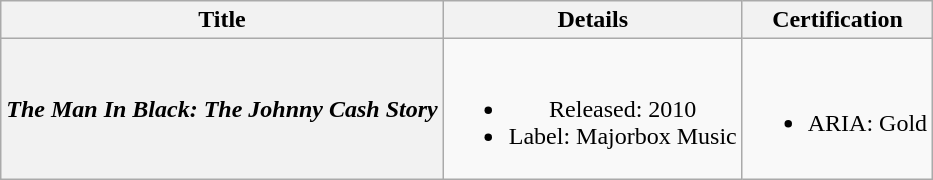<table class="wikitable plainrowheaders" style="text-align:center;">
<tr>
<th>Title</th>
<th>Details</th>
<th>Certification</th>
</tr>
<tr>
<th scope="row"><em>The Man In Black: The Johnny Cash Story</em></th>
<td><br><ul><li>Released: 2010</li><li>Label: Majorbox Music</li></ul></td>
<td><br><ul><li>ARIA: Gold</li></ul></td>
</tr>
</table>
